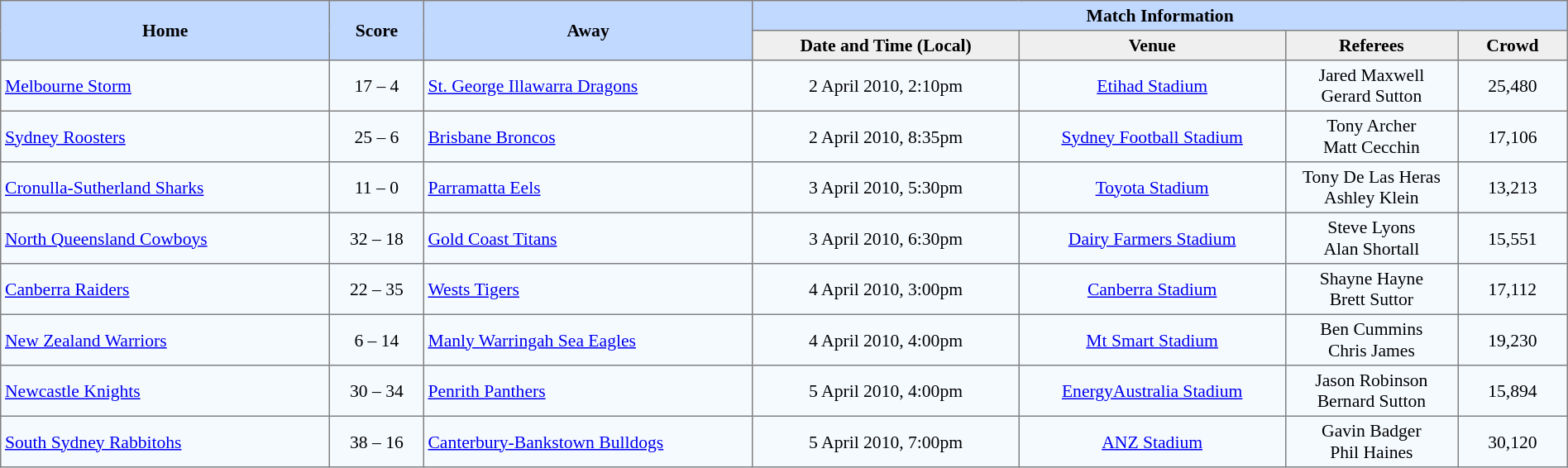<table border="1" cellpadding="3" cellspacing="0" style="border-collapse:collapse; font-size:90%; width:100%">
<tr style="background:#c1d8ff;">
<th rowspan="2" style="width:21%;">Home</th>
<th rowspan="2" style="width:6%;">Score</th>
<th rowspan="2" style="width:21%;">Away</th>
<th colspan=6>Match Information</th>
</tr>
<tr style="background:#efefef;">
<th width=17%>Date and Time (Local)</th>
<th width=17%>Venue</th>
<th width=11%>Referees</th>
<th width=7%>Crowd</th>
</tr>
<tr style="text-align:center; background:#f5faff;">
<td align=left> <a href='#'>Melbourne Storm</a></td>
<td>17 – 4</td>
<td align=left> <a href='#'>St. George Illawarra Dragons</a></td>
<td>2 April 2010, 2:10pm</td>
<td><a href='#'>Etihad Stadium</a></td>
<td>Jared Maxwell<br>Gerard Sutton</td>
<td>25,480</td>
</tr>
<tr style="text-align:center; background:#f5faff;">
<td align=left> <a href='#'>Sydney Roosters</a></td>
<td>25 – 6</td>
<td align=left> <a href='#'>Brisbane Broncos</a></td>
<td>2 April 2010, 8:35pm</td>
<td><a href='#'>Sydney Football Stadium</a></td>
<td>Tony Archer<br>Matt Cecchin</td>
<td>17,106</td>
</tr>
<tr style="text-align:center; background:#f5faff;">
<td align=left> <a href='#'>Cronulla-Sutherland Sharks</a></td>
<td>11 – 0</td>
<td align=left> <a href='#'>Parramatta Eels</a></td>
<td>3 April 2010, 5:30pm</td>
<td><a href='#'>Toyota Stadium</a></td>
<td>Tony De Las Heras<br>Ashley Klein</td>
<td>13,213</td>
</tr>
<tr style="text-align:center; background:#f5faff;">
<td align=left> <a href='#'>North Queensland Cowboys</a></td>
<td>32 – 18</td>
<td align=left> <a href='#'>Gold Coast Titans</a></td>
<td>3 April 2010, 6:30pm</td>
<td><a href='#'>Dairy Farmers Stadium</a></td>
<td>Steve Lyons<br>Alan Shortall</td>
<td>15,551</td>
</tr>
<tr style="text-align:center; background:#f5faff;">
<td align=left> <a href='#'>Canberra Raiders</a></td>
<td>22 – 35</td>
<td align=left> <a href='#'>Wests Tigers</a></td>
<td>4 April 2010, 3:00pm</td>
<td><a href='#'>Canberra Stadium</a></td>
<td>Shayne Hayne<br>Brett Suttor</td>
<td>17,112</td>
</tr>
<tr style="text-align:center; background:#f5faff;">
<td align=left> <a href='#'>New Zealand Warriors</a></td>
<td>6 – 14</td>
<td align=left> <a href='#'>Manly Warringah Sea Eagles</a></td>
<td>4 April 2010, 4:00pm</td>
<td><a href='#'>Mt Smart Stadium</a></td>
<td>Ben Cummins<br>Chris James</td>
<td>19,230</td>
</tr>
<tr style="text-align:center; background:#f5faff;">
<td align=left> <a href='#'>Newcastle Knights</a></td>
<td>30 – 34</td>
<td align=left> <a href='#'>Penrith Panthers</a></td>
<td>5 April 2010, 4:00pm</td>
<td><a href='#'>EnergyAustralia Stadium</a></td>
<td>Jason Robinson<br>Bernard Sutton</td>
<td>15,894</td>
</tr>
<tr style="text-align:center; background:#f5faff;">
<td align=left> <a href='#'>South Sydney Rabbitohs</a></td>
<td>38 – 16</td>
<td align=left> <a href='#'>Canterbury-Bankstown Bulldogs</a></td>
<td>5 April 2010, 7:00pm</td>
<td><a href='#'>ANZ Stadium</a></td>
<td>Gavin Badger<br>Phil Haines</td>
<td>30,120</td>
</tr>
</table>
